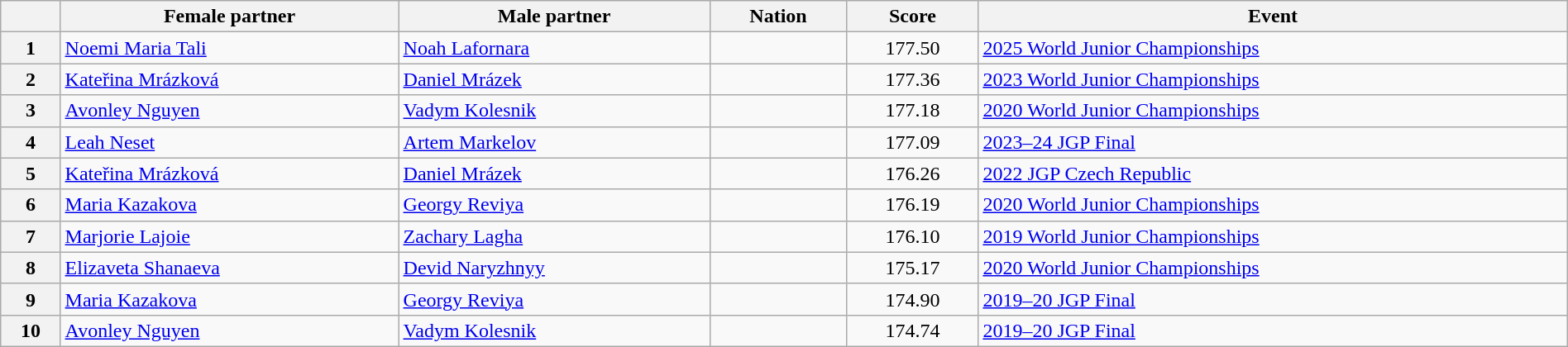<table class="wikitable sortable" style="text-align:left; width:100%">
<tr>
<th scope="col"></th>
<th scope="col">Female partner</th>
<th scope="col">Male partner</th>
<th scope="col">Nation</th>
<th scope="col">Score</th>
<th scope="col">Event</th>
</tr>
<tr>
<th scope="row">1</th>
<td><a href='#'>Noemi Maria Tali</a></td>
<td><a href='#'>Noah Lafornara</a></td>
<td></td>
<td style="text-align:center;">177.50</td>
<td><a href='#'>2025 World Junior Championships</a></td>
</tr>
<tr>
<th scope="row">2</th>
<td><a href='#'>Kateřina Mrázková</a></td>
<td><a href='#'>Daniel Mrázek</a></td>
<td></td>
<td style="text-align:center;">177.36</td>
<td><a href='#'>2023 World Junior Championships</a></td>
</tr>
<tr>
<th scope="row">3</th>
<td><a href='#'>Avonley Nguyen</a></td>
<td><a href='#'>Vadym Kolesnik</a></td>
<td></td>
<td style="text-align:center;">177.18</td>
<td><a href='#'>2020 World Junior Championships</a></td>
</tr>
<tr>
<th scope="row">4</th>
<td><a href='#'>Leah Neset</a></td>
<td><a href='#'>Artem Markelov</a></td>
<td></td>
<td style="text-align:center">177.09</td>
<td><a href='#'>2023–24 JGP Final</a></td>
</tr>
<tr>
<th scope="row">5</th>
<td><a href='#'>Kateřina Mrázková</a></td>
<td><a href='#'>Daniel Mrázek</a></td>
<td></td>
<td style="text-align:center;">176.26</td>
<td><a href='#'>2022 JGP Czech Republic</a></td>
</tr>
<tr>
<th scope="row">6</th>
<td><a href='#'>Maria Kazakova</a></td>
<td><a href='#'>Georgy Reviya</a></td>
<td></td>
<td style="text-align:center;">176.19</td>
<td><a href='#'>2020 World Junior Championships</a></td>
</tr>
<tr>
<th scope="row">7</th>
<td><a href='#'>Marjorie Lajoie</a></td>
<td><a href='#'>Zachary Lagha</a></td>
<td></td>
<td style="text-align:center;">176.10</td>
<td><a href='#'>2019 World Junior Championships</a></td>
</tr>
<tr>
<th scope="row">8</th>
<td><a href='#'>Elizaveta Shanaeva</a></td>
<td><a href='#'>Devid Naryzhnyy</a></td>
<td></td>
<td style="text-align:center;">175.17</td>
<td><a href='#'>2020 World Junior Championships</a></td>
</tr>
<tr>
<th scope="row">9</th>
<td><a href='#'>Maria Kazakova</a></td>
<td><a href='#'>Georgy Reviya</a></td>
<td></td>
<td style="text-align:center;">174.90</td>
<td><a href='#'>2019–20 JGP Final</a></td>
</tr>
<tr>
<th scope="row">10</th>
<td><a href='#'>Avonley Nguyen</a></td>
<td><a href='#'>Vadym Kolesnik</a></td>
<td></td>
<td style="text-align:center;">174.74</td>
<td><a href='#'>2019–20 JGP Final</a></td>
</tr>
</table>
